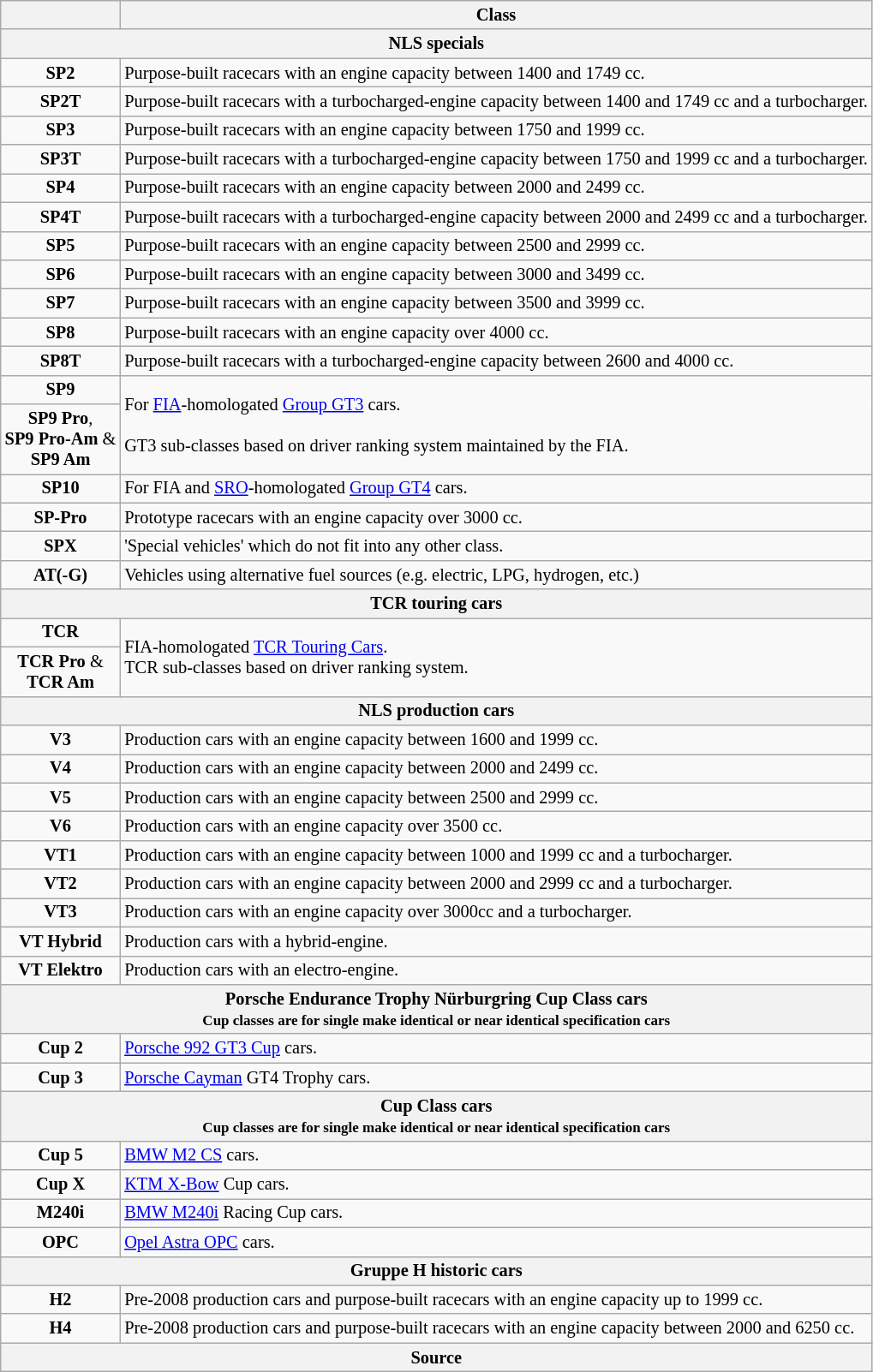<table class="wikitable" style="font-size: 85%;">
<tr>
<th></th>
<th>Class</th>
</tr>
<tr>
<th colspan="2">NLS specials</th>
</tr>
<tr>
<td style="text-align:center"><strong>SP2</strong></td>
<td>Purpose-built racecars with an engine capacity between 1400 and 1749 cc.</td>
</tr>
<tr>
<td style="text-align:center"><strong>SP2T</strong></td>
<td>Purpose-built racecars with a turbocharged-engine capacity between 1400 and 1749 cc and a turbocharger.</td>
</tr>
<tr>
<td style="text-align:center"><strong>SP3</strong></td>
<td>Purpose-built racecars with an engine capacity between 1750 and 1999 cc.</td>
</tr>
<tr>
<td style="text-align:center"><strong>SP3T</strong></td>
<td>Purpose-built racecars with a turbocharged-engine capacity between 1750 and 1999 cc and a turbocharger.</td>
</tr>
<tr>
<td style="text-align:center"><strong>SP4</strong></td>
<td>Purpose-built racecars with an engine capacity between 2000 and 2499 cc.</td>
</tr>
<tr>
<td style="text-align:center"><strong>SP4T</strong></td>
<td>Purpose-built racecars with a turbocharged-engine capacity between 2000 and 2499 cc and a turbocharger.</td>
</tr>
<tr>
<td style="text-align:center"><strong>SP5</strong></td>
<td>Purpose-built racecars with an engine capacity between 2500 and 2999 cc.</td>
</tr>
<tr>
<td style="text-align:center"><strong>SP6</strong></td>
<td>Purpose-built racecars with an engine capacity between 3000 and 3499 cc.</td>
</tr>
<tr>
<td style="text-align:center"><strong>SP7</strong></td>
<td>Purpose-built racecars with an engine capacity between 3500 and 3999 cc.</td>
</tr>
<tr>
<td style="text-align:center"><strong>SP8</strong></td>
<td>Purpose-built racecars with an engine capacity over 4000 cc.</td>
</tr>
<tr>
<td style="text-align:center"><strong>SP8T</strong></td>
<td>Purpose-built racecars with a turbocharged-engine capacity between 2600 and 4000 cc.</td>
</tr>
<tr>
<td style="text-align:center"><strong>SP9</strong></td>
<td rowspan="2">For <a href='#'>FIA</a>-homologated <a href='#'>Group GT3</a> cars. <br><br> GT3 sub-classes based on driver ranking system maintained by the FIA.</td>
</tr>
<tr>
<td style="text-align:center"><strong>SP9 Pro</strong>,<br> <strong>SP9 Pro-Am</strong> &<br> <strong>SP9 Am</strong></td>
</tr>
<tr>
<td style="text-align:center"><strong>SP10</strong></td>
<td>For FIA and <a href='#'>SRO</a>-homologated <a href='#'>Group GT4</a> cars.</td>
</tr>
<tr>
<td style="text-align:center"><strong>SP-Pro</strong></td>
<td>Prototype racecars with an engine capacity over 3000 cc.</td>
</tr>
<tr>
<td style="text-align:center"><strong>SPX</strong></td>
<td>'Special vehicles' which do not fit into any other class.</td>
</tr>
<tr>
<td style="text-align:center"><strong>AT(-G)</strong></td>
<td>Vehicles using alternative fuel sources (e.g. electric, LPG, hydrogen, etc.)</td>
</tr>
<tr>
<th colspan="2">TCR touring cars</th>
</tr>
<tr>
<td style="text-align:center"><strong>TCR</strong></td>
<td rowspan="2">FIA-homologated <a href='#'>TCR Touring Cars</a>. <br> TCR sub-classes based on driver ranking system.</td>
</tr>
<tr>
<td style="text-align:center"><strong>TCR Pro</strong> &<br> <strong>TCR Am</strong></td>
</tr>
<tr>
<th colspan="2">NLS production cars</th>
</tr>
<tr>
<td style="text-align:center"><strong>V3</strong></td>
<td>Production cars with an engine capacity between 1600 and 1999 cc.</td>
</tr>
<tr>
<td style="text-align:center"><strong>V4</strong></td>
<td>Production cars with an engine capacity between 2000 and 2499 cc.</td>
</tr>
<tr>
<td style="text-align:center"><strong>V5</strong></td>
<td>Production cars with an engine capacity between 2500 and 2999 cc.</td>
</tr>
<tr>
<td style="text-align:center"><strong>V6</strong></td>
<td>Production cars with an engine capacity over 3500 cc.</td>
</tr>
<tr>
<td style="text-align:center"><strong>VT1</strong></td>
<td>Production cars with an engine capacity between 1000 and 1999 cc and a turbocharger.</td>
</tr>
<tr>
<td style="text-align:center"><strong>VT2</strong></td>
<td>Production cars with an engine capacity between 2000 and 2999 cc and a turbocharger.</td>
</tr>
<tr>
<td style="text-align:center"><strong>VT3</strong></td>
<td>Production cars with an engine capacity over 3000cc and a turbocharger.</td>
</tr>
<tr>
<td style="text-align:center"><strong>VT Hybrid</strong></td>
<td>Production cars with a hybrid-engine.</td>
</tr>
<tr>
<td style="text-align:center"><strong>VT Elektro</strong></td>
<td>Production cars with an electro-engine.</td>
</tr>
<tr>
<th colspan="2">Porsche Endurance Trophy Nürburgring Cup Class cars<br><small>Cup classes are for single make identical or near identical specification cars</small></th>
</tr>
<tr>
<td style="text-align:center"><strong>Cup 2</strong></td>
<td><a href='#'>Porsche 992 GT3 Cup</a> cars.</td>
</tr>
<tr>
<td style="text-align:center"><strong>Cup 3</strong></td>
<td><a href='#'>Porsche Cayman</a> GT4 Trophy cars.</td>
</tr>
<tr>
<th colspan="2">Cup Class cars <br><small>Cup classes are for single make identical or near identical specification cars</small></th>
</tr>
<tr>
<td style="text-align:center"><strong>Cup 5</strong></td>
<td><a href='#'>BMW M2 CS</a> cars.</td>
</tr>
<tr>
<td style="text-align:center"><strong>Cup X</strong></td>
<td><a href='#'>KTM X-Bow</a> Cup cars.</td>
</tr>
<tr>
<td style="text-align:center"><strong>M240i</strong></td>
<td><a href='#'>BMW M240i</a> Racing Cup cars.</td>
</tr>
<tr>
<td style="text-align:center"><strong>OPC</strong></td>
<td><a href='#'>Opel Astra OPC</a> cars.</td>
</tr>
<tr>
<th colspan="2">Gruppe H historic cars</th>
</tr>
<tr>
<td style="text-align:center"><strong>H2</strong></td>
<td>Pre-2008 production cars and purpose-built racecars with an engine capacity up to 1999 cc.</td>
</tr>
<tr>
<td style="text-align:center"><strong>H4</strong></td>
<td>Pre-2008 production cars and purpose-built racecars with an engine capacity between 2000 and 6250 cc.</td>
</tr>
<tr>
<th colspan=2>Source</th>
</tr>
</table>
